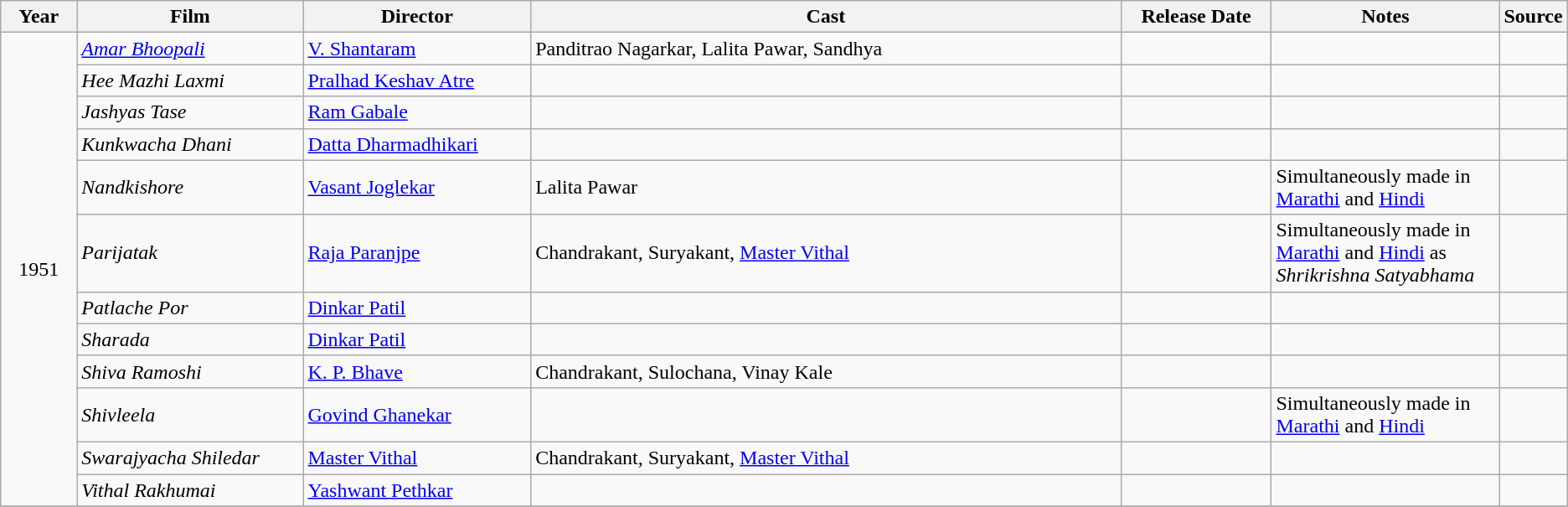<table class ="wikitable sortable collapsible">
<tr>
<th style="width: 05%;">Year</th>
<th style="width: 15%;">Film</th>
<th style="width: 15%;">Director</th>
<th style="width: 40%;" class="unsortable">Cast</th>
<th style="width: 10%;">Release Date</th>
<th style="width: 15%;" class="unsortable">Notes</th>
<th style="width: 15%;" class="unsortable">Source</th>
</tr>
<tr>
<td rowspan=12 align="center">1951</td>
<td><em><a href='#'>Amar Bhoopali</a></em></td>
<td><a href='#'>V. Shantaram</a></td>
<td>Panditrao Nagarkar, Lalita Pawar, Sandhya</td>
<td></td>
<td></td>
<td></td>
</tr>
<tr>
<td><em>Hee Mazhi Laxmi</em></td>
<td><a href='#'>Pralhad Keshav Atre</a></td>
<td></td>
<td></td>
<td></td>
<td></td>
</tr>
<tr>
<td><em>Jashyas Tase</em></td>
<td><a href='#'>Ram Gabale</a></td>
<td></td>
<td></td>
<td></td>
<td></td>
</tr>
<tr>
<td><em>Kunkwacha Dhani</em></td>
<td><a href='#'>Datta Dharmadhikari</a></td>
<td></td>
<td></td>
<td></td>
<td></td>
</tr>
<tr>
<td><em>Nandkishore</em></td>
<td><a href='#'>Vasant Joglekar</a></td>
<td>Lalita Pawar</td>
<td></td>
<td>Simultaneously made in <a href='#'>Marathi</a> and <a href='#'>Hindi</a></td>
<td></td>
</tr>
<tr>
<td><em>Parijatak</em></td>
<td><a href='#'>Raja Paranjpe</a></td>
<td>Chandrakant, Suryakant, <a href='#'>Master Vithal</a></td>
<td></td>
<td>Simultaneously made in <a href='#'>Marathi</a> and <a href='#'>Hindi</a> as <em>Shrikrishna Satyabhama</em></td>
<td></td>
</tr>
<tr>
<td><em>Patlache Por</em></td>
<td><a href='#'>Dinkar Patil</a></td>
<td></td>
<td></td>
<td></td>
<td></td>
</tr>
<tr>
<td><em>Sharada</em></td>
<td><a href='#'>Dinkar Patil</a></td>
<td></td>
<td></td>
<td></td>
<td></td>
</tr>
<tr>
<td><em>Shiva Ramoshi</em></td>
<td><a href='#'>K. P. Bhave</a></td>
<td>Chandrakant, Sulochana, Vinay Kale</td>
<td></td>
<td></td>
<td></td>
</tr>
<tr>
<td><em>Shivleela</em></td>
<td><a href='#'>Govind Ghanekar</a></td>
<td></td>
<td></td>
<td>Simultaneously made in <a href='#'>Marathi</a> and <a href='#'>Hindi</a></td>
<td></td>
</tr>
<tr>
<td><em>Swarajyacha Shiledar</em></td>
<td><a href='#'>Master Vithal</a></td>
<td>Chandrakant, Suryakant, <a href='#'>Master Vithal</a></td>
<td></td>
<td></td>
<td></td>
</tr>
<tr>
<td><em>Vithal Rakhumai</em></td>
<td><a href='#'>Yashwant Pethkar</a></td>
<td></td>
<td></td>
<td></td>
<td></td>
</tr>
<tr>
</tr>
</table>
